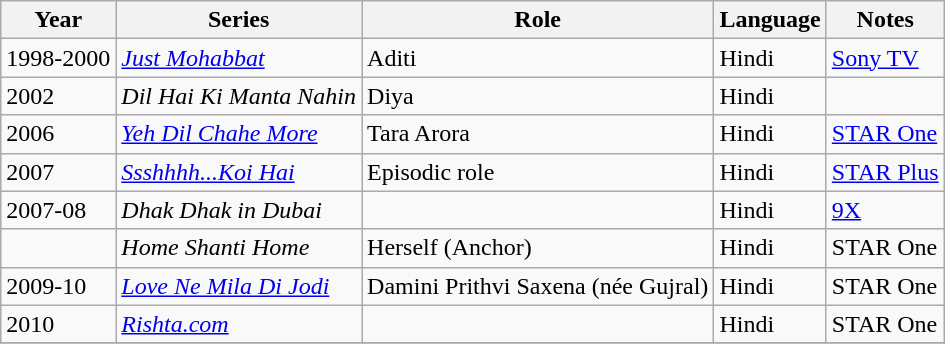<table class="wikitable">
<tr>
<th>Year</th>
<th>Series</th>
<th>Role</th>
<th>Language</th>
<th>Notes</th>
</tr>
<tr>
<td>1998-2000</td>
<td><em><a href='#'>Just Mohabbat</a></em></td>
<td>Aditi</td>
<td>Hindi</td>
<td><a href='#'>Sony TV</a></td>
</tr>
<tr>
<td>2002</td>
<td><em>Dil Hai Ki Manta Nahin</em></td>
<td>Diya</td>
<td>Hindi</td>
<td></td>
</tr>
<tr>
<td>2006</td>
<td><em><a href='#'>Yeh Dil Chahe More</a></em></td>
<td>Tara Arora</td>
<td>Hindi</td>
<td><a href='#'>STAR One</a></td>
</tr>
<tr>
<td>2007</td>
<td><em><a href='#'>Ssshhhh...Koi Hai</a></em></td>
<td>Episodic role</td>
<td>Hindi</td>
<td><a href='#'>STAR Plus</a></td>
</tr>
<tr>
<td>2007-08</td>
<td><em>Dhak Dhak in Dubai</em></td>
<td></td>
<td>Hindi</td>
<td><a href='#'>9X</a></td>
</tr>
<tr>
<td></td>
<td><em>Home Shanti Home</em></td>
<td>Herself (Anchor)</td>
<td>Hindi</td>
<td>STAR One</td>
</tr>
<tr>
<td>2009-10</td>
<td><em><a href='#'>Love Ne Mila Di Jodi</a></em></td>
<td>Damini Prithvi Saxena (née Gujral)</td>
<td>Hindi</td>
<td>STAR One</td>
</tr>
<tr>
<td>2010</td>
<td><em><a href='#'>Rishta.com</a></td>
<td></td>
<td>Hindi</td>
<td>STAR One</td>
</tr>
<tr>
</tr>
</table>
